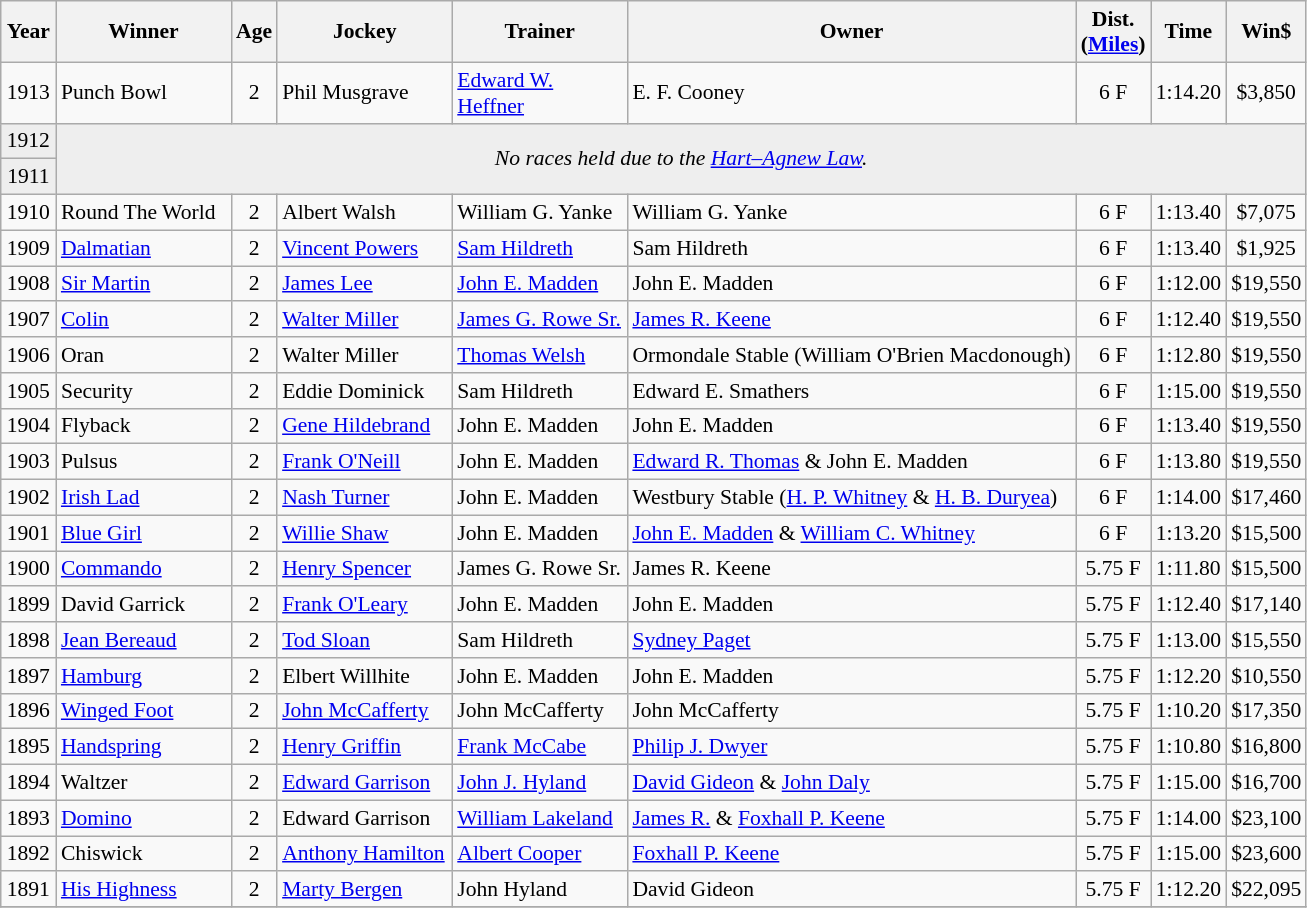<table class="wikitable sortable" style="font-size:90%">
<tr>
<th style="width:30px">Year<br></th>
<th style="width:110px">Winner<br></th>
<th style="width:20px">Age<br></th>
<th style="width:110px">Jockey<br></th>
<th style="width:110px">Trainer<br></th>
<th>Owner<br></th>
<th style="width:25px">Dist.<br> <span>(<a href='#'>Miles</a>)</span></th>
<th style="width:25px">Time<br></th>
<th style="width:25px">Win$</th>
</tr>
<tr>
<td align=center>1913</td>
<td>Punch Bowl</td>
<td align=center>2</td>
<td>Phil Musgrave</td>
<td><a href='#'>Edward W. Heffner</a></td>
<td>E. F. Cooney</td>
<td align=center>6 F</td>
<td align=center>1:14.20</td>
<td align=center>$3,850</td>
</tr>
<tr style="background:#eee;">
<td align=center>1912</td>
<td rowspan="2" colspan="8" style="text-align:center;"><em>No races held due to the <a href='#'>Hart–Agnew Law</a>.</em></td>
</tr>
<tr style="background:#eee;">
<td align=center>1911</td>
</tr>
<tr>
<td align=center>1910</td>
<td>Round The World</td>
<td align=center>2</td>
<td>Albert Walsh</td>
<td>William G. Yanke</td>
<td>William G. Yanke</td>
<td align=center>6 F</td>
<td align=center>1:13.40</td>
<td align=center>$7,075</td>
</tr>
<tr>
<td align=center>1909</td>
<td><a href='#'>Dalmatian</a></td>
<td align=center>2</td>
<td><a href='#'>Vincent Powers</a></td>
<td><a href='#'>Sam Hildreth</a></td>
<td>Sam Hildreth</td>
<td align=center>6 F</td>
<td align=center>1:13.40</td>
<td align=center>$1,925</td>
</tr>
<tr>
<td align=center>1908</td>
<td><a href='#'>Sir Martin</a></td>
<td align=center>2</td>
<td><a href='#'>James Lee</a></td>
<td><a href='#'>John E. Madden</a></td>
<td>John E. Madden</td>
<td align=center>6 F</td>
<td align=center>1:12.00</td>
<td align=center>$19,550</td>
</tr>
<tr>
<td align=center>1907</td>
<td><a href='#'>Colin</a></td>
<td align=center>2</td>
<td><a href='#'>Walter Miller</a></td>
<td><a href='#'>James G. Rowe Sr.</a></td>
<td><a href='#'>James R. Keene</a></td>
<td align=center>6 F</td>
<td align=center>1:12.40</td>
<td align=center>$19,550</td>
</tr>
<tr>
<td align=center>1906</td>
<td>Oran</td>
<td align=center>2</td>
<td>Walter Miller</td>
<td><a href='#'>Thomas Welsh</a></td>
<td>Ormondale Stable (William O'Brien Macdonough)</td>
<td align=center>6 F</td>
<td align=center>1:12.80</td>
<td align=center>$19,550</td>
</tr>
<tr>
<td align=center>1905</td>
<td>Security</td>
<td align=center>2</td>
<td>Eddie Dominick</td>
<td>Sam Hildreth</td>
<td>Edward E. Smathers</td>
<td align=center>6 F</td>
<td align=center>1:15.00</td>
<td align=center>$19,550</td>
</tr>
<tr>
<td align=center>1904</td>
<td>Flyback</td>
<td align=center>2</td>
<td><a href='#'>Gene Hildebrand</a></td>
<td>John E. Madden</td>
<td>John E. Madden</td>
<td align=center>6 F</td>
<td align=center>1:13.40</td>
<td align=center>$19,550</td>
</tr>
<tr>
<td align=center>1903</td>
<td>Pulsus</td>
<td align=center>2</td>
<td><a href='#'>Frank O'Neill</a></td>
<td>John E. Madden</td>
<td><a href='#'>Edward R. Thomas</a> & John E. Madden</td>
<td align=center>6 F</td>
<td align=center>1:13.80</td>
<td align=center>$19,550</td>
</tr>
<tr>
<td align=center>1902</td>
<td><a href='#'>Irish Lad</a></td>
<td align=center>2</td>
<td><a href='#'>Nash Turner</a></td>
<td>John E. Madden</td>
<td>Westbury Stable (<a href='#'>H. P. Whitney</a> & <a href='#'>H. B. Duryea</a>)</td>
<td align=center>6 F</td>
<td align=center>1:14.00</td>
<td align=center>$17,460</td>
</tr>
<tr>
<td align=center>1901</td>
<td><a href='#'>Blue Girl</a></td>
<td align=center>2</td>
<td><a href='#'>Willie Shaw</a></td>
<td>John E. Madden</td>
<td><a href='#'>John E. Madden</a> & <a href='#'>William C. Whitney</a></td>
<td align=center>6 F</td>
<td align=center>1:13.20</td>
<td align=center>$15,500</td>
</tr>
<tr>
<td align=center>1900</td>
<td><a href='#'>Commando</a></td>
<td align=center>2</td>
<td><a href='#'>Henry Spencer</a></td>
<td>James G. Rowe Sr.</td>
<td>James R. Keene</td>
<td align=center>5.75 F</td>
<td align=center>1:11.80</td>
<td align=center>$15,500</td>
</tr>
<tr>
<td align=center>1899</td>
<td>David Garrick</td>
<td align=center>2</td>
<td><a href='#'>Frank O'Leary</a></td>
<td>John E. Madden</td>
<td>John E. Madden</td>
<td align=center>5.75 F</td>
<td align=center>1:12.40</td>
<td align=center>$17,140</td>
</tr>
<tr>
<td align=center>1898</td>
<td><a href='#'>Jean Bereaud</a></td>
<td align=center>2</td>
<td><a href='#'>Tod Sloan</a></td>
<td>Sam Hildreth</td>
<td><a href='#'>Sydney Paget</a></td>
<td align=center>5.75 F</td>
<td align=center>1:13.00</td>
<td align=center>$15,550</td>
</tr>
<tr>
<td align=center>1897</td>
<td><a href='#'>Hamburg</a></td>
<td align=center>2</td>
<td>Elbert Willhite</td>
<td>John E. Madden</td>
<td>John E. Madden</td>
<td align=center>5.75 F</td>
<td align=center>1:12.20</td>
<td align=center>$10,550</td>
</tr>
<tr>
<td align=center>1896</td>
<td><a href='#'>Winged Foot</a></td>
<td align=center>2</td>
<td><a href='#'>John McCafferty</a></td>
<td>John McCafferty</td>
<td>John McCafferty</td>
<td align=center>5.75 F</td>
<td align=center>1:10.20</td>
<td align=center>$17,350</td>
</tr>
<tr>
<td align=center>1895</td>
<td><a href='#'>Handspring</a></td>
<td align=center>2</td>
<td><a href='#'>Henry Griffin</a></td>
<td><a href='#'>Frank McCabe</a></td>
<td><a href='#'>Philip J. Dwyer</a></td>
<td align=center>5.75 F</td>
<td align=center>1:10.80</td>
<td align=center>$16,800</td>
</tr>
<tr>
<td align=center>1894</td>
<td>Waltzer</td>
<td align=center>2</td>
<td><a href='#'>Edward Garrison</a></td>
<td><a href='#'>John J. Hyland</a></td>
<td><a href='#'>David Gideon</a> & <a href='#'>John Daly</a></td>
<td align=center>5.75 F</td>
<td align=center>1:15.00</td>
<td align=center>$16,700</td>
</tr>
<tr>
<td align=center>1893</td>
<td><a href='#'>Domino</a></td>
<td align=center>2</td>
<td>Edward Garrison</td>
<td><a href='#'>William Lakeland</a></td>
<td><a href='#'>James R.</a> & <a href='#'>Foxhall P. Keene</a></td>
<td align=center>5.75 F</td>
<td align=center>1:14.00</td>
<td align=center>$23,100</td>
</tr>
<tr>
<td align=center>1892</td>
<td>Chiswick</td>
<td align=center>2</td>
<td><a href='#'>Anthony Hamilton</a></td>
<td><a href='#'>Albert Cooper</a></td>
<td><a href='#'>Foxhall P. Keene</a></td>
<td align=center>5.75 F</td>
<td align=center>1:15.00</td>
<td align=center>$23,600</td>
</tr>
<tr>
<td align=center>1891</td>
<td><a href='#'>His Highness</a></td>
<td align=center>2</td>
<td><a href='#'>Marty Bergen</a></td>
<td>John Hyland</td>
<td>David Gideon</td>
<td align=center>5.75 F</td>
<td align=center>1:12.20</td>
<td align=center>$22,095</td>
</tr>
<tr>
</tr>
</table>
